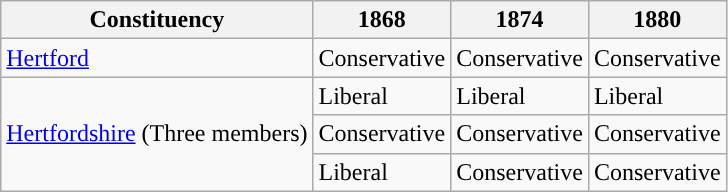<table class="wikitable">
<tr>
<th>Constituency</th>
<th>1868</th>
<th>1874</th>
<th>1880</th>
</tr>
<tr>
<td><a href='#'>Hertford</a></td>
<td>Conservative</td>
<td>Conservative</td>
<td>Conservative</td>
</tr>
<tr>
<td rowspan="3"><a href='#'>Hertfordshire</a> (Three members)</td>
<td>Liberal</td>
<td>Liberal</td>
<td>Liberal</td>
</tr>
<tr>
<td>Conservative</td>
<td>Conservative</td>
<td>Conservative</td>
</tr>
<tr>
<td>Liberal</td>
<td>Conservative</td>
<td>Conservative</td>
</tr>
</table>
